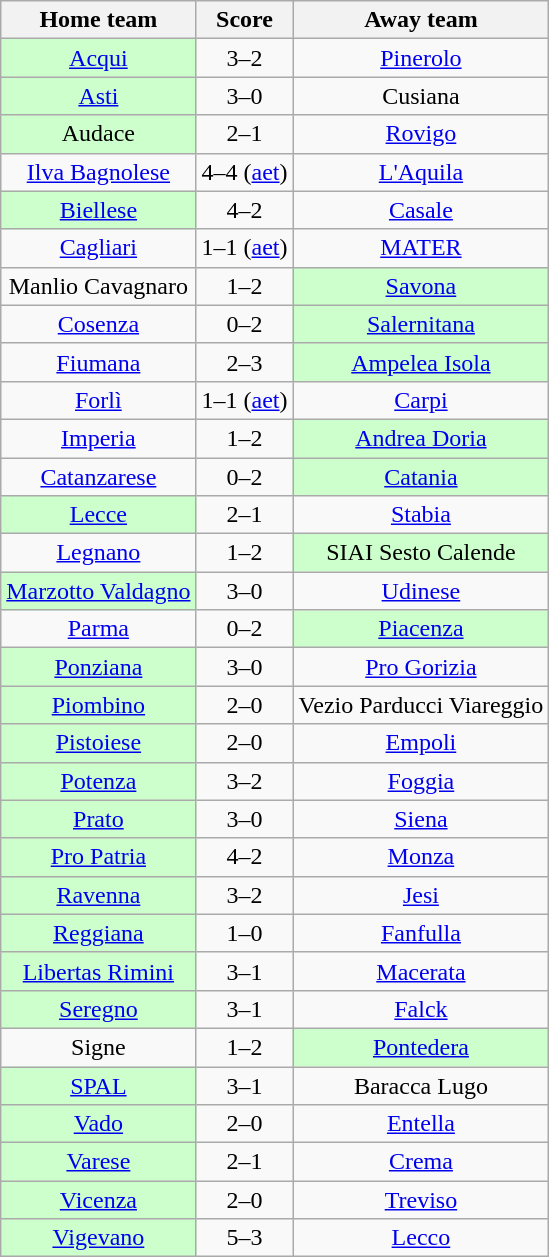<table class="wikitable" style="text-align: center">
<tr>
<th>Home team</th>
<th>Score</th>
<th>Away team</th>
</tr>
<tr>
<td bgcolor="ccffcc"><a href='#'>Acqui</a></td>
<td>3–2</td>
<td><a href='#'>Pinerolo</a></td>
</tr>
<tr>
<td bgcolor="ccffcc"><a href='#'>Asti</a></td>
<td>3–0</td>
<td>Cusiana</td>
</tr>
<tr>
<td bgcolor="ccffcc">Audace</td>
<td>2–1</td>
<td><a href='#'>Rovigo</a></td>
</tr>
<tr>
<td><a href='#'>Ilva Bagnolese</a></td>
<td>4–4 (<a href='#'>aet</a>)</td>
<td><a href='#'>L'Aquila</a></td>
</tr>
<tr>
<td bgcolor="ccffcc"><a href='#'>Biellese</a></td>
<td>4–2</td>
<td><a href='#'>Casale</a></td>
</tr>
<tr>
<td><a href='#'>Cagliari</a></td>
<td>1–1 (<a href='#'>aet</a>)</td>
<td><a href='#'>MATER</a></td>
</tr>
<tr>
<td>Manlio Cavagnaro</td>
<td>1–2</td>
<td bgcolor="ccffcc"><a href='#'>Savona</a></td>
</tr>
<tr>
<td><a href='#'>Cosenza</a></td>
<td>0–2</td>
<td bgcolor="ccffcc"><a href='#'>Salernitana</a></td>
</tr>
<tr>
<td><a href='#'>Fiumana</a></td>
<td>2–3</td>
<td bgcolor="ccffcc"><a href='#'>Ampelea Isola</a></td>
</tr>
<tr>
<td><a href='#'>Forlì</a></td>
<td>1–1 (<a href='#'>aet</a>)</td>
<td><a href='#'>Carpi</a></td>
</tr>
<tr>
<td><a href='#'>Imperia</a></td>
<td>1–2</td>
<td bgcolor="ccffcc"><a href='#'>Andrea Doria</a></td>
</tr>
<tr>
<td><a href='#'>Catanzarese</a></td>
<td>0–2 </td>
<td bgcolor="ccffcc"><a href='#'>Catania</a></td>
</tr>
<tr>
<td bgcolor="ccffcc"><a href='#'>Lecce</a></td>
<td>2–1</td>
<td><a href='#'>Stabia</a></td>
</tr>
<tr>
<td><a href='#'>Legnano</a></td>
<td>1–2</td>
<td bgcolor="ccffcc">SIAI Sesto Calende</td>
</tr>
<tr>
<td bgcolor="ccffcc"><a href='#'>Marzotto Valdagno</a></td>
<td>3–0</td>
<td><a href='#'>Udinese</a></td>
</tr>
<tr>
<td><a href='#'>Parma</a></td>
<td>0–2</td>
<td bgcolor="ccffcc"><a href='#'>Piacenza</a></td>
</tr>
<tr>
<td bgcolor="ccffcc"><a href='#'>Ponziana</a></td>
<td>3–0</td>
<td><a href='#'>Pro Gorizia</a></td>
</tr>
<tr>
<td bgcolor="ccffcc"><a href='#'>Piombino</a></td>
<td>2–0 </td>
<td>Vezio Parducci Viareggio</td>
</tr>
<tr>
<td bgcolor="ccffcc"><a href='#'>Pistoiese</a></td>
<td>2–0 </td>
<td><a href='#'>Empoli</a></td>
</tr>
<tr>
<td bgcolor="ccffcc"><a href='#'>Potenza</a></td>
<td>3–2</td>
<td><a href='#'>Foggia</a></td>
</tr>
<tr>
<td bgcolor="ccffcc"><a href='#'>Prato</a></td>
<td>3–0</td>
<td><a href='#'>Siena</a></td>
</tr>
<tr>
<td bgcolor="ccffcc"><a href='#'>Pro Patria</a></td>
<td>4–2</td>
<td><a href='#'>Monza</a></td>
</tr>
<tr>
<td bgcolor="ccffcc"><a href='#'>Ravenna</a></td>
<td>3–2</td>
<td><a href='#'>Jesi</a></td>
</tr>
<tr>
<td bgcolor="ccffcc"><a href='#'>Reggiana</a></td>
<td>1–0</td>
<td><a href='#'>Fanfulla</a></td>
</tr>
<tr>
<td bgcolor="ccffcc"><a href='#'>Libertas Rimini</a></td>
<td>3–1</td>
<td><a href='#'>Macerata</a></td>
</tr>
<tr>
<td bgcolor="ccffcc"><a href='#'>Seregno</a></td>
<td>3–1</td>
<td><a href='#'>Falck</a></td>
</tr>
<tr>
<td>Signe</td>
<td>1–2</td>
<td bgcolor="ccffcc"><a href='#'>Pontedera</a></td>
</tr>
<tr>
<td bgcolor="ccffcc"><a href='#'>SPAL</a></td>
<td>3–1</td>
<td>Baracca Lugo</td>
</tr>
<tr>
<td bgcolor="ccffcc"><a href='#'>Vado</a></td>
<td>2–0</td>
<td><a href='#'>Entella</a></td>
</tr>
<tr>
<td bgcolor="ccffcc"><a href='#'>Varese</a></td>
<td>2–1</td>
<td><a href='#'>Crema</a></td>
</tr>
<tr>
<td bgcolor="ccffcc"><a href='#'>Vicenza</a></td>
<td>2–0</td>
<td><a href='#'>Treviso</a></td>
</tr>
<tr>
<td bgcolor="ccffcc"><a href='#'>Vigevano</a></td>
<td>5–3</td>
<td><a href='#'>Lecco</a></td>
</tr>
</table>
